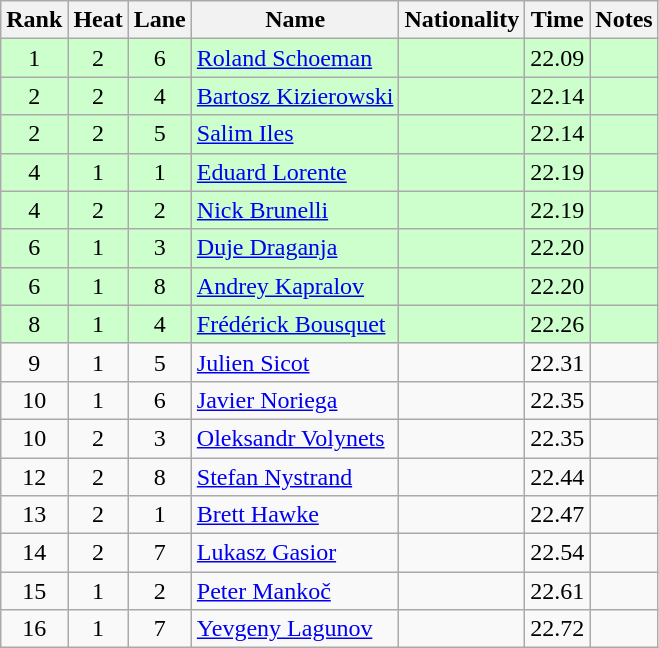<table class="wikitable sortable" style="text-align:center">
<tr>
<th>Rank</th>
<th>Heat</th>
<th>Lane</th>
<th>Name</th>
<th>Nationality</th>
<th>Time</th>
<th>Notes</th>
</tr>
<tr bgcolor=ccffcc>
<td>1</td>
<td>2</td>
<td>6</td>
<td align=left><a href='#'>Roland Schoeman</a></td>
<td align=left></td>
<td>22.09</td>
<td></td>
</tr>
<tr bgcolor=ccffcc>
<td>2</td>
<td>2</td>
<td>4</td>
<td align=left><a href='#'>Bartosz Kizierowski</a></td>
<td align=left></td>
<td>22.14</td>
<td></td>
</tr>
<tr bgcolor=ccffcc>
<td>2</td>
<td>2</td>
<td>5</td>
<td align=left><a href='#'>Salim Iles</a></td>
<td align=left></td>
<td>22.14</td>
<td></td>
</tr>
<tr bgcolor=ccffcc>
<td>4</td>
<td>1</td>
<td>1</td>
<td align=left><a href='#'>Eduard Lorente</a></td>
<td align=left></td>
<td>22.19</td>
<td></td>
</tr>
<tr bgcolor=ccffcc>
<td>4</td>
<td>2</td>
<td>2</td>
<td align=left><a href='#'>Nick Brunelli</a></td>
<td align=left></td>
<td>22.19</td>
<td></td>
</tr>
<tr bgcolor=ccffcc>
<td>6</td>
<td>1</td>
<td>3</td>
<td align=left><a href='#'>Duje Draganja</a></td>
<td align=left></td>
<td>22.20</td>
<td></td>
</tr>
<tr bgcolor=ccffcc>
<td>6</td>
<td>1</td>
<td>8</td>
<td align=left><a href='#'>Andrey Kapralov</a></td>
<td align=left></td>
<td>22.20</td>
<td></td>
</tr>
<tr bgcolor=ccffcc>
<td>8</td>
<td>1</td>
<td>4</td>
<td align=left><a href='#'>Frédérick Bousquet</a></td>
<td align=left></td>
<td>22.26</td>
<td></td>
</tr>
<tr>
<td>9</td>
<td>1</td>
<td>5</td>
<td align=left><a href='#'>Julien Sicot</a></td>
<td align=left></td>
<td>22.31</td>
<td></td>
</tr>
<tr>
<td>10</td>
<td>1</td>
<td>6</td>
<td align=left><a href='#'>Javier Noriega</a></td>
<td align=left></td>
<td>22.35</td>
<td></td>
</tr>
<tr>
<td>10</td>
<td>2</td>
<td>3</td>
<td align=left><a href='#'>Oleksandr Volynets</a></td>
<td align=left></td>
<td>22.35</td>
<td></td>
</tr>
<tr>
<td>12</td>
<td>2</td>
<td>8</td>
<td align=left><a href='#'>Stefan Nystrand</a></td>
<td align=left></td>
<td>22.44</td>
<td></td>
</tr>
<tr>
<td>13</td>
<td>2</td>
<td>1</td>
<td align=left><a href='#'>Brett Hawke</a></td>
<td align=left></td>
<td>22.47</td>
<td></td>
</tr>
<tr>
<td>14</td>
<td>2</td>
<td>7</td>
<td align=left><a href='#'>Lukasz Gasior</a></td>
<td align=left></td>
<td>22.54</td>
<td></td>
</tr>
<tr>
<td>15</td>
<td>1</td>
<td>2</td>
<td align=left><a href='#'>Peter Mankoč</a></td>
<td align=left></td>
<td>22.61</td>
<td></td>
</tr>
<tr>
<td>16</td>
<td>1</td>
<td>7</td>
<td align=left><a href='#'>Yevgeny Lagunov</a></td>
<td align=left></td>
<td>22.72</td>
<td></td>
</tr>
</table>
